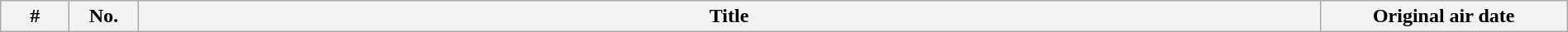<table class="wikitable plainrowheaders" style="width:100%; margin:auto;">
<tr>
<th scope="col" style="width:3em;">#</th>
<th scope="col" style="width:3em;">No.</th>
<th scope="col">Title</th>
<th scope="col" style="width:12em;">Original air date<br>






































</th>
</tr>
</table>
